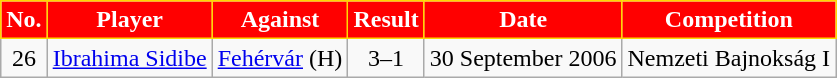<table class="wikitable plainrowheaders sortable">
<tr>
<th style="background-color:red;color:white;border:1px solid gold">No.</th>
<th style="background-color:red;color:white;border:1px solid gold">Player</th>
<th style="background-color:red;color:white;border:1px solid gold">Against</th>
<th style="background-color:red;color:white;border:1px solid gold">Result</th>
<th style="background-color:red;color:white;border:1px solid gold">Date</th>
<th style="background-color:red;color:white;border:1px solid gold">Competition</th>
</tr>
<tr>
<td style="text-align:center;">26</td>
<td style="text-align:left;"> <a href='#'>Ibrahima Sidibe</a></td>
<td style="text-align:left;"><a href='#'>Fehérvár</a> (H)</td>
<td style="text-align:center;">3–1</td>
<td style="text-align:left;">30 September 2006</td>
<td style="text-align:left;">Nemzeti Bajnokság I</td>
</tr>
</table>
